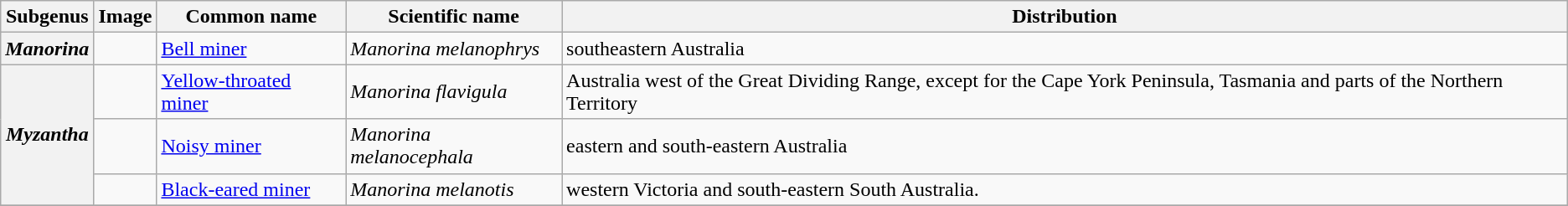<table class="wikitable collapsible">
<tr>
<th>Subgenus</th>
<th>Image</th>
<th>Common name</th>
<th>Scientific name</th>
<th>Distribution</th>
</tr>
<tr>
<th style="text-align:center;"><em>Manorina</em></th>
<td></td>
<td><a href='#'>Bell miner</a></td>
<td><em>Manorina melanophrys</em></td>
<td>southeastern Australia</td>
</tr>
<tr>
<th rowspan="3" style="text-align:center;"><em>Myzantha</em></th>
<td></td>
<td><a href='#'>Yellow-throated miner</a></td>
<td><em>Manorina flavigula</em></td>
<td>Australia west of the Great Dividing Range, except for the Cape York Peninsula, Tasmania and parts of the Northern Territory</td>
</tr>
<tr>
<td></td>
<td><a href='#'>Noisy miner</a></td>
<td><em>Manorina melanocephala</em></td>
<td>eastern and south-eastern Australia</td>
</tr>
<tr>
<td></td>
<td><a href='#'>Black-eared miner</a></td>
<td><em>Manorina melanotis</em></td>
<td>western Victoria and south-eastern South Australia.</td>
</tr>
<tr>
</tr>
</table>
